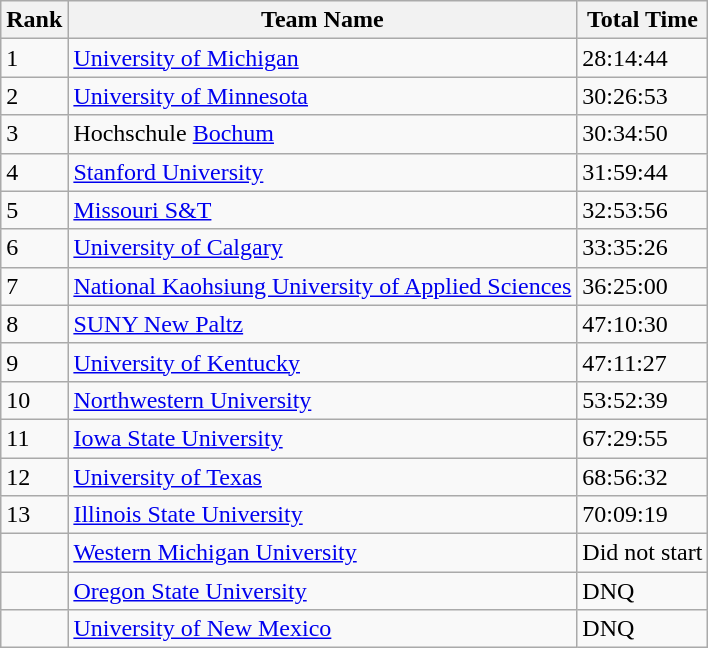<table class="wikitable" border="1">
<tr>
<th>Rank</th>
<th>Team Name</th>
<th>Total Time</th>
</tr>
<tr>
<td>1</td>
<td><a href='#'>University of Michigan</a></td>
<td>28:14:44</td>
</tr>
<tr>
<td>2</td>
<td><a href='#'>University of Minnesota</a></td>
<td>30:26:53</td>
</tr>
<tr>
<td>3</td>
<td>Hochschule <a href='#'>Bochum</a></td>
<td>30:34:50</td>
</tr>
<tr>
<td>4</td>
<td><a href='#'>Stanford University</a></td>
<td>31:59:44</td>
</tr>
<tr>
<td>5</td>
<td><a href='#'>Missouri S&T</a></td>
<td>32:53:56</td>
</tr>
<tr>
<td>6</td>
<td><a href='#'>University of Calgary</a></td>
<td>33:35:26</td>
</tr>
<tr>
<td>7</td>
<td><a href='#'>National Kaohsiung University of Applied Sciences</a></td>
<td>36:25:00</td>
</tr>
<tr>
<td>8</td>
<td><a href='#'>SUNY New Paltz</a></td>
<td>47:10:30</td>
</tr>
<tr>
<td>9</td>
<td><a href='#'>University of Kentucky</a></td>
<td>47:11:27</td>
</tr>
<tr>
<td>10</td>
<td><a href='#'>Northwestern University</a></td>
<td>53:52:39</td>
</tr>
<tr>
<td>11</td>
<td><a href='#'>Iowa State University</a></td>
<td>67:29:55</td>
</tr>
<tr>
<td>12</td>
<td><a href='#'>University of Texas</a></td>
<td>68:56:32</td>
</tr>
<tr>
<td>13</td>
<td><a href='#'>Illinois State University</a></td>
<td>70:09:19</td>
</tr>
<tr>
<td></td>
<td><a href='#'>Western Michigan University</a></td>
<td>Did not start</td>
</tr>
<tr>
<td></td>
<td><a href='#'>Oregon State University</a></td>
<td>DNQ</td>
</tr>
<tr>
<td></td>
<td><a href='#'>University of New Mexico</a></td>
<td>DNQ</td>
</tr>
</table>
